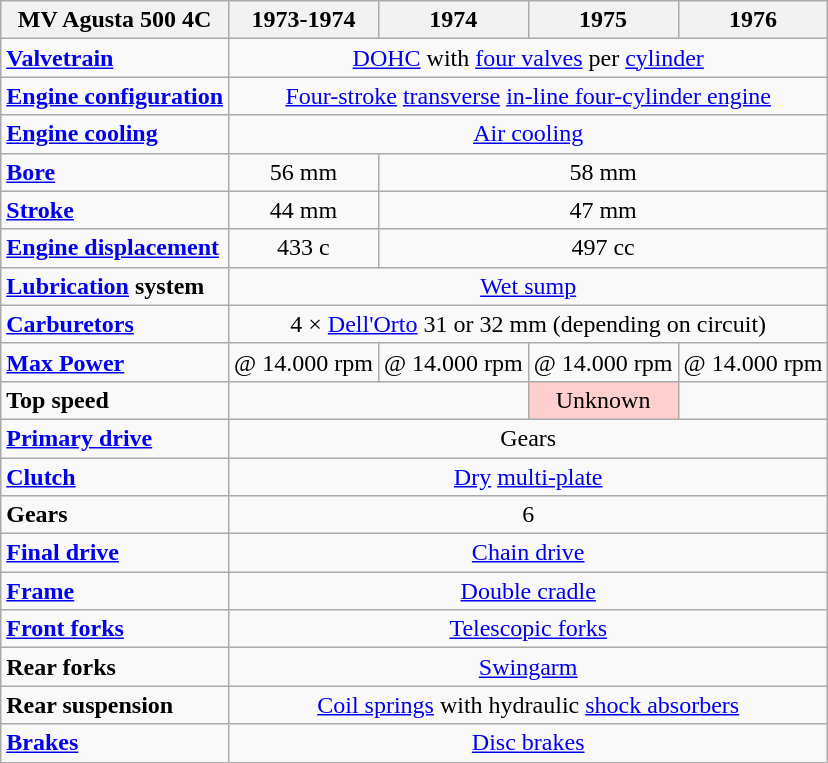<table class="wikitable">
<tr>
<th>MV Agusta 500 4C</th>
<th>1973-1974</th>
<th>1974</th>
<th>1975</th>
<th>1976</th>
</tr>
<tr>
<td><strong><a href='#'>Valvetrain</a></strong></td>
<td colspan="4" align="center"><a href='#'>DOHC</a> with <a href='#'>four valves</a> per <a href='#'>cylinder</a></td>
</tr>
<tr>
<td><strong><a href='#'>Engine configuration</a></strong></td>
<td colspan="4" align="center"><a href='#'>Four-stroke</a> <a href='#'>transverse</a> <a href='#'>in-line four-cylinder engine</a></td>
</tr>
<tr>
<td><strong><a href='#'>Engine cooling</a></strong></td>
<td colspan="4" align="center"><a href='#'>Air cooling</a></td>
</tr>
<tr>
<td><strong><a href='#'>Bore</a></strong></td>
<td align="center">56 mm</td>
<td colspan="3" align="center">58 mm</td>
</tr>
<tr>
<td><strong><a href='#'>Stroke</a></strong></td>
<td align="center">44 mm</td>
<td colspan="3" align="center">47 mm</td>
</tr>
<tr>
<td><strong><a href='#'>Engine displacement</a></strong></td>
<td align="center">433 c</td>
<td colspan="3" align="center">497 cc</td>
</tr>
<tr>
<td><strong><a href='#'>Lubrication</a> system</strong></td>
<td colspan="4" align="center"><a href='#'>Wet sump</a></td>
</tr>
<tr>
<td><strong><a href='#'>Carburetors</a></strong></td>
<td colspan="4" align="center">4 × <a href='#'>Dell'Orto</a> 31 or 32 mm (depending on circuit)</td>
</tr>
<tr>
<td><strong><a href='#'>Max Power</a></strong></td>
<td align="center"> @ 14.000 rpm</td>
<td align="center"> @ 14.000 rpm</td>
<td align="center"> @ 14.000 rpm</td>
<td align="center"> @ 14.000 rpm</td>
</tr>
<tr>
<td><strong>Top speed</strong></td>
<td colspan="2" align="center"></td>
<td bgcolor="#ffcfcf" align="center">Unknown</td>
<td align="center"></td>
</tr>
<tr>
<td><strong><a href='#'>Primary drive</a></strong></td>
<td colspan="4" align="center">Gears</td>
</tr>
<tr>
<td><strong><a href='#'>Clutch</a></strong></td>
<td colspan="4" align="center"><a href='#'>Dry</a> <a href='#'>multi-plate</a></td>
</tr>
<tr>
<td><strong>Gears</strong></td>
<td colspan="4" align="center">6</td>
</tr>
<tr>
<td><strong><a href='#'>Final drive</a></strong></td>
<td colspan="4" align="center"><a href='#'>Chain drive</a></td>
</tr>
<tr>
<td><strong><a href='#'>Frame</a></strong></td>
<td colspan="4" align="center"><a href='#'>Double cradle</a></td>
</tr>
<tr>
<td><strong><a href='#'>Front forks</a></strong></td>
<td colspan="4" align="center"><a href='#'>Telescopic forks</a></td>
</tr>
<tr>
<td><strong>Rear forks</strong></td>
<td colspan="4" align="center"><a href='#'>Swingarm</a></td>
</tr>
<tr>
<td><strong>Rear suspension</strong></td>
<td colspan="4" align="center"><a href='#'>Coil springs</a> with hydraulic <a href='#'>shock absorbers</a></td>
</tr>
<tr>
<td><strong><a href='#'>Brakes</a></strong></td>
<td colspan="4" align="center"><a href='#'>Disc brakes</a></td>
</tr>
</table>
